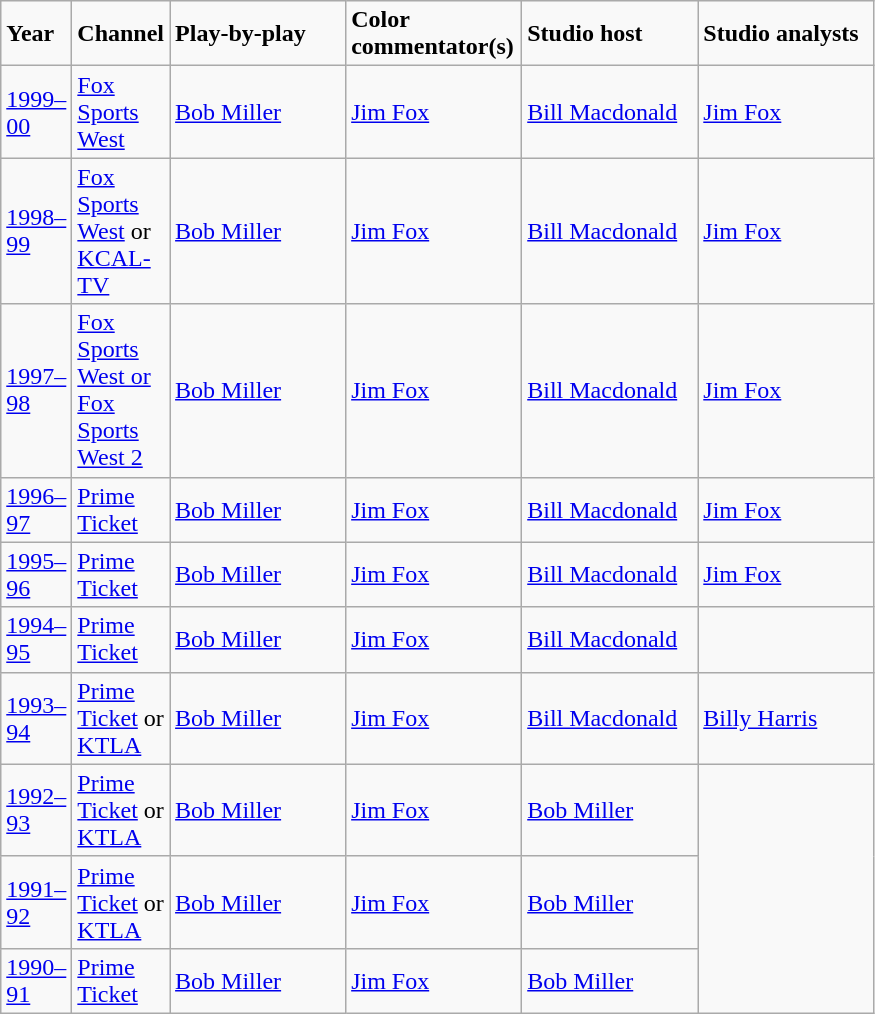<table class="wikitable">
<tr>
<td width="40"><strong>Year</strong></td>
<td width="40"><strong>Channel</strong></td>
<td width="110"><strong>Play-by-play</strong></td>
<td width="110"><strong>Color commentator(s)</strong></td>
<td width="110"><strong>Studio host</strong></td>
<td width="110"><strong>Studio analysts</strong></td>
</tr>
<tr>
<td><a href='#'>1999–00</a></td>
<td><a href='#'>Fox Sports West</a></td>
<td><a href='#'>Bob Miller</a></td>
<td><a href='#'>Jim Fox</a></td>
<td><a href='#'>Bill Macdonald</a></td>
<td><a href='#'>Jim Fox</a></td>
</tr>
<tr>
<td><a href='#'>1998–99</a></td>
<td><a href='#'>Fox Sports West</a> or <a href='#'>KCAL-TV</a></td>
<td><a href='#'>Bob Miller</a></td>
<td><a href='#'>Jim Fox</a></td>
<td><a href='#'>Bill Macdonald</a></td>
<td><a href='#'>Jim Fox</a></td>
</tr>
<tr>
<td><a href='#'>1997–98</a></td>
<td><a href='#'>Fox Sports West or Fox Sports West 2</a></td>
<td><a href='#'>Bob Miller</a></td>
<td><a href='#'>Jim Fox</a></td>
<td><a href='#'>Bill Macdonald</a></td>
<td><a href='#'>Jim Fox</a></td>
</tr>
<tr>
<td><a href='#'>1996–97</a></td>
<td><a href='#'>Prime Ticket</a></td>
<td><a href='#'>Bob Miller</a></td>
<td><a href='#'>Jim Fox</a></td>
<td><a href='#'>Bill Macdonald</a></td>
<td><a href='#'>Jim Fox</a></td>
</tr>
<tr>
<td><a href='#'>1995–96</a></td>
<td><a href='#'>Prime Ticket</a></td>
<td><a href='#'>Bob Miller</a></td>
<td><a href='#'>Jim Fox</a></td>
<td><a href='#'>Bill Macdonald</a></td>
<td><a href='#'>Jim Fox</a></td>
</tr>
<tr>
<td><a href='#'>1994–95</a></td>
<td><a href='#'>Prime Ticket</a></td>
<td><a href='#'>Bob Miller</a></td>
<td><a href='#'>Jim Fox</a></td>
<td><a href='#'>Bill Macdonald</a></td>
</tr>
<tr>
<td><a href='#'>1993–94</a></td>
<td><a href='#'>Prime Ticket</a> or <a href='#'>KTLA</a></td>
<td><a href='#'>Bob Miller</a></td>
<td><a href='#'>Jim Fox</a></td>
<td><a href='#'>Bill Macdonald</a></td>
<td><a href='#'>Billy Harris</a></td>
</tr>
<tr>
<td><a href='#'>1992–93</a></td>
<td><a href='#'>Prime Ticket</a> or <a href='#'>KTLA</a></td>
<td><a href='#'>Bob Miller</a></td>
<td><a href='#'>Jim Fox</a></td>
<td><a href='#'>Bob Miller</a></td>
</tr>
<tr>
<td><a href='#'>1991–92</a></td>
<td><a href='#'>Prime Ticket</a> or <a href='#'>KTLA</a></td>
<td><a href='#'>Bob Miller</a></td>
<td><a href='#'>Jim Fox</a></td>
<td><a href='#'>Bob Miller</a></td>
</tr>
<tr>
<td><a href='#'>1990–91</a></td>
<td><a href='#'>Prime Ticket</a></td>
<td><a href='#'>Bob Miller</a></td>
<td><a href='#'>Jim Fox</a></td>
<td><a href='#'>Bob Miller</a></td>
</tr>
</table>
